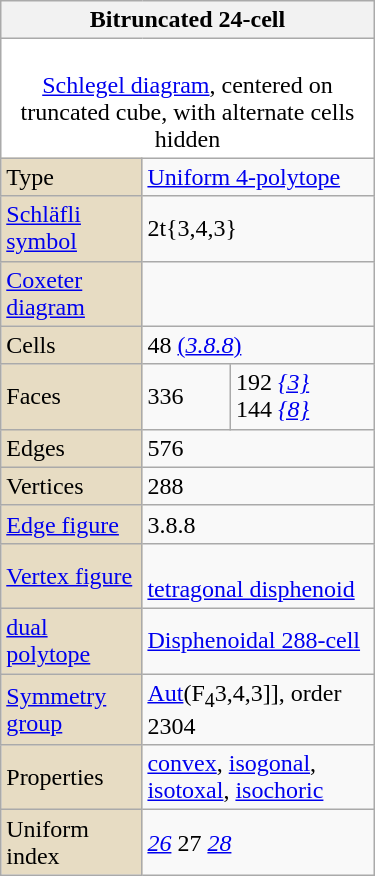<table class="wikitable" align="right" style="margin-left:10px" width="250">
<tr>
<th bgcolor=#e7dcc3 colspan=3>Bitruncated 24-cell</th>
</tr>
<tr>
<td bgcolor=#ffffff align=center colspan=3><br><a href='#'>Schlegel diagram</a>, centered on truncated cube, with alternate cells hidden</td>
</tr>
<tr>
<td bgcolor=#e7dcc3>Type</td>
<td colspan=2><a href='#'>Uniform 4-polytope</a></td>
</tr>
<tr>
<td bgcolor=#e7dcc3><a href='#'>Schläfli symbol</a></td>
<td colspan=2>2t{3,4,3}</td>
</tr>
<tr>
<td bgcolor=#e7dcc3><a href='#'>Coxeter diagram</a></td>
<td colspan=2></td>
</tr>
<tr>
<td bgcolor=#e7dcc3>Cells</td>
<td colspan=2>48 <a href='#'>(<em>3.8.8</em>)</a> </td>
</tr>
<tr>
<td bgcolor=#e7dcc3>Faces</td>
<td>336</td>
<td>192 <a href='#'><em>{3}</em></a><br>144 <a href='#'><em>{8}</em></a></td>
</tr>
<tr>
<td bgcolor=#e7dcc3>Edges</td>
<td colspan=2>576</td>
</tr>
<tr>
<td bgcolor=#e7dcc3>Vertices</td>
<td colspan=2>288</td>
</tr>
<tr>
<td bgcolor=#e7dcc3><a href='#'>Edge figure</a></td>
<td colspan=2>3.8.8</td>
</tr>
<tr>
<td bgcolor=#e7dcc3><a href='#'>Vertex figure</a></td>
<td colspan=2><br><a href='#'>tetragonal disphenoid</a></td>
</tr>
<tr>
<td bgcolor=#e7dcc3><a href='#'>dual polytope</a></td>
<td colspan=2><a href='#'>Disphenoidal 288-cell</a></td>
</tr>
<tr>
<td bgcolor=#e7dcc3><a href='#'>Symmetry group</a></td>
<td colspan=2><a href='#'>Aut</a>(F<sub>4</sub>3,4,3]], order 2304</td>
</tr>
<tr>
<td bgcolor=#e7dcc3>Properties</td>
<td colspan=2><a href='#'>convex</a>, <a href='#'>isogonal</a>, <a href='#'>isotoxal</a>, <a href='#'>isochoric</a></td>
</tr>
<tr>
<td bgcolor=#e7dcc3>Uniform index</td>
<td colspan=2><em><a href='#'>26</a></em> 27 <em><a href='#'>28</a></em></td>
</tr>
</table>
